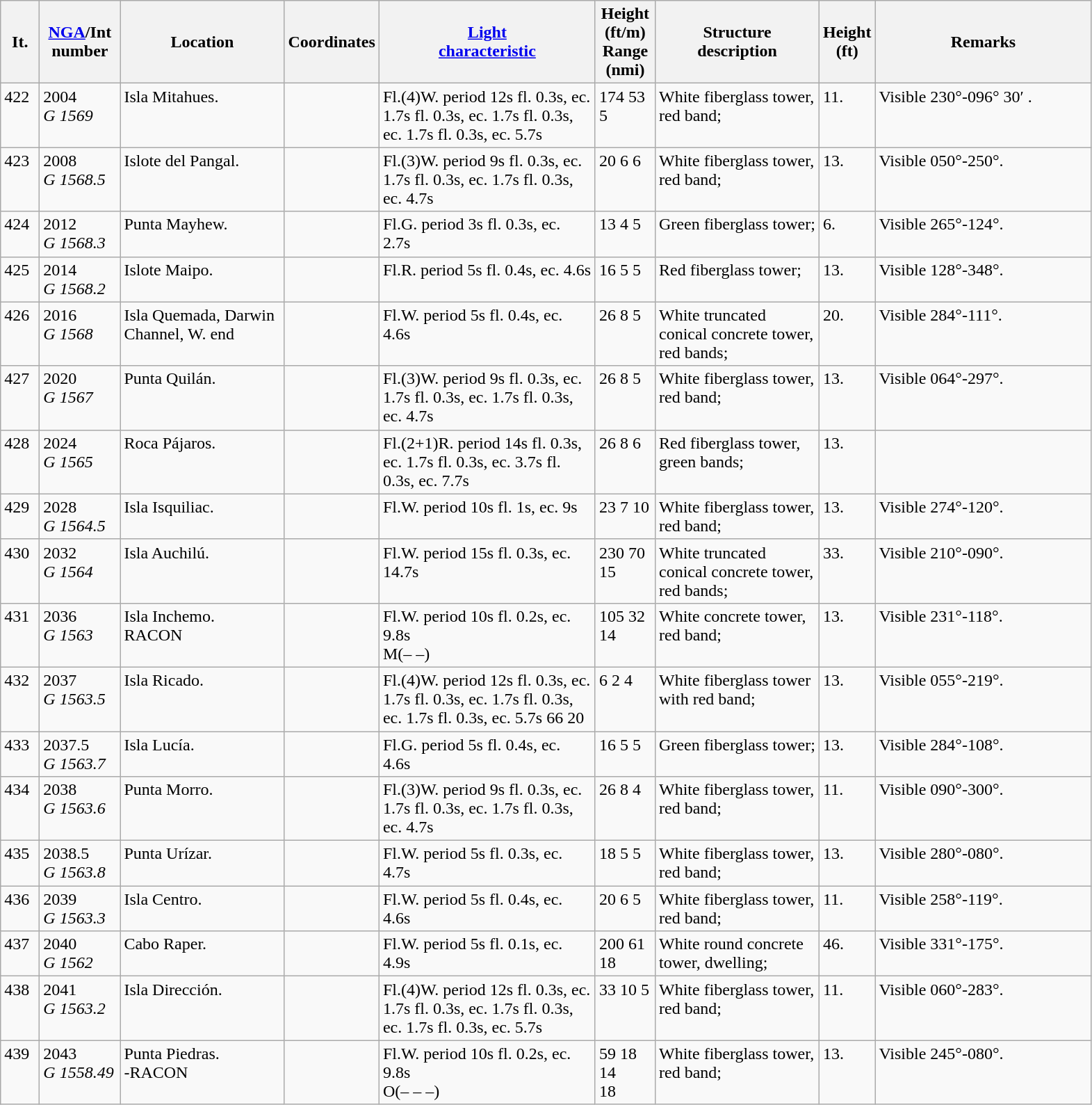<table class="wikitable">
<tr>
<th width="30">It.</th>
<th width="70"><a href='#'>NGA</a>/Int<br>number</th>
<th width="150">Location</th>
<th width="80">Coordinates</th>
<th width="200"><a href='#'>Light<br>characteristic</a></th>
<th width="50">Height (ft/m)<br>Range (nmi)</th>
<th width="150">Structure<br>description</th>
<th width="30">Height (ft)</th>
<th width="200">Remarks</th>
</tr>
<tr valign="top">
<td>422</td>
<td>2004<br><em>G 1569</em></td>
<td>Isla Mitahues.</td>
<td></td>
<td>Fl.(4)W. period 12s fl. 0.3s, ec. 1.7s fl. 0.3s, ec. 1.7s fl. 0.3s, ec. 1.7s fl. 0.3s, ec. 5.7s</td>
<td>174 53 5</td>
<td>White fiberglass tower, red band;</td>
<td>11.</td>
<td>Visible 230°-096° 30′ .</td>
</tr>
<tr valign="top">
<td>423</td>
<td>2008<br><em>G 1568.5</em></td>
<td>Islote del Pangal.</td>
<td></td>
<td>Fl.(3)W. period 9s fl. 0.3s, ec. 1.7s fl. 0.3s, ec. 1.7s fl. 0.3s, ec. 4.7s</td>
<td>20 6 6</td>
<td>White fiberglass tower, red band;</td>
<td>13.</td>
<td>Visible 050°-250°.</td>
</tr>
<tr valign="top">
<td>424</td>
<td>2012<br><em>G 1568.3</em></td>
<td>Punta Mayhew.</td>
<td></td>
<td>Fl.G. period 3s fl. 0.3s, ec. 2.7s</td>
<td>13 4 5</td>
<td>Green fiberglass tower;</td>
<td>6.</td>
<td>Visible 265°-124°.</td>
</tr>
<tr valign="top">
<td>425</td>
<td>2014<br><em>G 1568.2</em></td>
<td>Islote Maipo.</td>
<td></td>
<td>Fl.R. period 5s fl. 0.4s, ec. 4.6s</td>
<td>16 5 5</td>
<td>Red fiberglass tower;</td>
<td>13.</td>
<td>Visible 128°-348°.</td>
</tr>
<tr valign="top">
<td>426</td>
<td>2016<br><em>G 1568</em></td>
<td>Isla Quemada, Darwin Channel, W. end</td>
<td></td>
<td>Fl.W. period 5s fl. 0.4s, ec. 4.6s</td>
<td>26 8 5</td>
<td>White truncated conical concrete  tower, red bands;</td>
<td>20.</td>
<td>Visible 284°-111°.</td>
</tr>
<tr valign="top">
<td>427</td>
<td>2020<br><em>G 1567</em></td>
<td>Punta Quilán.</td>
<td></td>
<td>Fl.(3)W. period 9s fl. 0.3s, ec. 1.7s fl. 0.3s, ec. 1.7s fl. 0.3s, ec. 4.7s</td>
<td>26 8 5</td>
<td>White fiberglass tower, red band;</td>
<td>13.</td>
<td>Visible 064°-297°.</td>
</tr>
<tr valign="top">
<td>428</td>
<td>2024<br><em>G 1565</em></td>
<td>Roca Pájaros.</td>
<td></td>
<td>Fl.(2+1)R. period 14s fl. 0.3s, ec. 1.7s fl. 0.3s, ec. 3.7s fl. 0.3s, ec. 7.7s</td>
<td>26 8 6</td>
<td>Red fiberglass tower, green  bands;</td>
<td>13.</td>
<td></td>
</tr>
<tr valign="top">
<td>429</td>
<td>2028<br><em>G 1564.5</em></td>
<td>Isla Isquiliac.</td>
<td></td>
<td>Fl.W. period 10s fl. 1s, ec. 9s</td>
<td>23 7 10</td>
<td>White fiberglass tower, red band;</td>
<td>13.</td>
<td>Visible 274°-120°.</td>
</tr>
<tr valign="top">
<td>430</td>
<td>2032<br><em>G 1564</em></td>
<td>Isla Auchilú.</td>
<td></td>
<td>Fl.W. period 15s fl. 0.3s, ec. 14.7s</td>
<td>230 70 15</td>
<td>White truncated conical concrete  tower, red bands;</td>
<td>33.</td>
<td>Visible 210°-090°.</td>
</tr>
<tr valign="top">
<td>431</td>
<td>2036<br><em>G 1563</em></td>
<td>Isla Inchemo. <br> RACON</td>
<td></td>
<td>Fl.W. period 10s fl. 0.2s, ec. 9.8s <br> M(– –)</td>
<td>105 32 14</td>
<td>White concrete tower, red band;</td>
<td>13.</td>
<td>Visible 231°-118°.</td>
</tr>
<tr valign="top">
<td>432</td>
<td>2037<br><em>G 1563.5</em></td>
<td>Isla Ricado.</td>
<td></td>
<td>Fl.(4)W. period 12s fl. 0.3s, ec. 1.7s fl. 0.3s, ec. 1.7s fl. 0.3s, ec. 1.7s fl. 0.3s, ec. 5.7s 66 20</td>
<td>6 2 4</td>
<td>White fiberglass tower with red  band;</td>
<td>13.</td>
<td>Visible 055°-219°.</td>
</tr>
<tr valign="top">
<td>433</td>
<td>2037.5<br><em>G 1563.7</em></td>
<td>Isla Lucía.</td>
<td></td>
<td>Fl.G. period 5s fl. 0.4s, ec. 4.6s</td>
<td>16 5 5</td>
<td>Green fiberglass tower;</td>
<td>13.</td>
<td>Visible 284°-108°.</td>
</tr>
<tr valign="top">
<td>434</td>
<td>2038<br><em>G 1563.6</em></td>
<td>Punta Morro.</td>
<td></td>
<td>Fl.(3)W. period 9s fl. 0.3s, ec. 1.7s fl. 0.3s, ec. 1.7s fl. 0.3s, ec. 4.7s</td>
<td>26 8 4</td>
<td>White fiberglass tower, red band;</td>
<td>11.</td>
<td>Visible 090°-300°.</td>
</tr>
<tr valign="top">
<td>435</td>
<td>2038.5<br><em>G 1563.8</em></td>
<td>Punta Urízar.</td>
<td></td>
<td>Fl.W. period 5s fl. 0.3s, ec. 4.7s</td>
<td>18 5 5</td>
<td>White fiberglass tower, red band;</td>
<td>13.</td>
<td>Visible 280°-080°.</td>
</tr>
<tr valign="top">
<td>436</td>
<td>2039<br><em>G 1563.3</em></td>
<td>Isla Centro.</td>
<td></td>
<td>Fl.W. period 5s fl. 0.4s, ec. 4.6s</td>
<td>20 6 5</td>
<td>White fiberglass tower, red band;</td>
<td>11.</td>
<td>Visible 258°-119°.</td>
</tr>
<tr valign="top">
<td>437</td>
<td>2040<br><em>G 1562</em></td>
<td>Cabo Raper.</td>
<td></td>
<td>Fl.W. period 5s fl. 0.1s, ec. 4.9s</td>
<td>200 61 18</td>
<td>White round concrete tower,  dwelling;</td>
<td>46.</td>
<td>Visible 331°-175°.</td>
</tr>
<tr valign="top">
<td>438</td>
<td>2041<br><em>G 1563.2</em></td>
<td>Isla Dirección.</td>
<td></td>
<td>Fl.(4)W. period 12s fl. 0.3s, ec. 1.7s fl. 0.3s, ec. 1.7s fl. 0.3s, ec. 1.7s fl. 0.3s, ec. 5.7s</td>
<td>33 10 5</td>
<td>White fiberglass tower, red band;</td>
<td>11.</td>
<td>Visible 060°-283°.</td>
</tr>
<tr valign="top">
<td>439</td>
<td>2043<br><em>G  1558.49</em></td>
<td>Punta Piedras. <br>  -RACON</td>
<td></td>
<td>Fl.W. period 10s fl. 0.2s, ec. 9.8s <br> O(– – –)</td>
<td>59 18 14 <br> 18</td>
<td>White fiberglass tower, red band;</td>
<td>13.</td>
<td>Visible 245°-080°.</td>
</tr>
</table>
